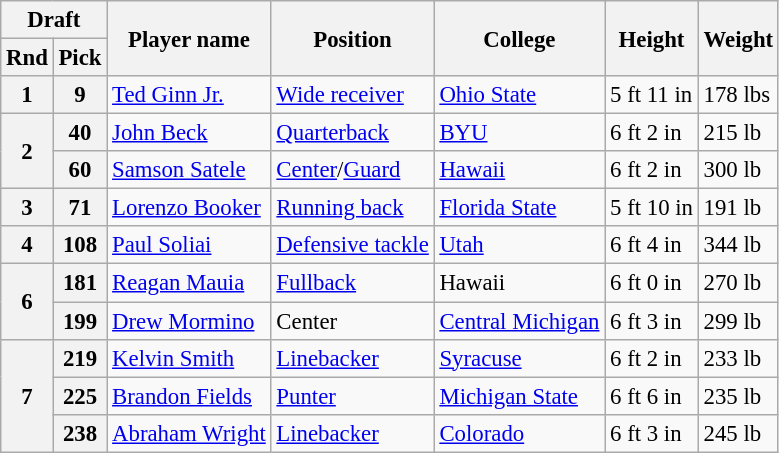<table class="wikitable" style="font-size: 95%;">
<tr>
<th colspan="2">Draft</th>
<th rowspan="2">Player name</th>
<th rowspan="2">Position</th>
<th rowspan="2">College</th>
<th rowspan="2">Height</th>
<th rowspan="2">Weight</th>
</tr>
<tr>
<th>Rnd</th>
<th>Pick</th>
</tr>
<tr>
<th>1</th>
<th>9</th>
<td><a href='#'>Ted Ginn Jr.</a></td>
<td><a href='#'>Wide receiver</a></td>
<td><a href='#'>Ohio State</a></td>
<td>5 ft 11 in</td>
<td>178 lbs</td>
</tr>
<tr>
<th rowspan="2">2</th>
<th>40</th>
<td><a href='#'>John Beck</a></td>
<td><a href='#'>Quarterback</a></td>
<td><a href='#'>BYU</a></td>
<td>6 ft 2 in</td>
<td>215 lb</td>
</tr>
<tr>
<th>60</th>
<td><a href='#'>Samson Satele</a></td>
<td><a href='#'>Center</a>/<a href='#'>Guard</a></td>
<td><a href='#'>Hawaii</a></td>
<td>6 ft 2 in</td>
<td>300 lb</td>
</tr>
<tr>
<th>3</th>
<th>71</th>
<td><a href='#'>Lorenzo Booker</a></td>
<td><a href='#'>Running back</a></td>
<td><a href='#'>Florida State</a></td>
<td>5 ft 10 in</td>
<td>191 lb</td>
</tr>
<tr>
<th>4</th>
<th>108</th>
<td><a href='#'>Paul Soliai</a></td>
<td><a href='#'>Defensive tackle</a></td>
<td><a href='#'>Utah</a></td>
<td>6 ft 4 in</td>
<td>344 lb</td>
</tr>
<tr>
<th rowspan="2">6</th>
<th>181</th>
<td><a href='#'>Reagan Mauia</a></td>
<td><a href='#'>Fullback</a></td>
<td>Hawaii</td>
<td>6 ft 0 in</td>
<td>270 lb</td>
</tr>
<tr>
<th>199</th>
<td><a href='#'>Drew Mormino</a></td>
<td>Center</td>
<td><a href='#'>Central Michigan</a></td>
<td>6 ft 3 in</td>
<td>299 lb</td>
</tr>
<tr>
<th rowspan="3">7</th>
<th>219</th>
<td><a href='#'>Kelvin Smith</a></td>
<td><a href='#'>Linebacker</a></td>
<td><a href='#'>Syracuse</a></td>
<td>6 ft 2 in</td>
<td>233 lb</td>
</tr>
<tr>
<th>225</th>
<td><a href='#'>Brandon Fields</a></td>
<td><a href='#'>Punter</a></td>
<td><a href='#'>Michigan State</a></td>
<td>6 ft 6 in</td>
<td>235 lb</td>
</tr>
<tr>
<th>238</th>
<td><a href='#'>Abraham Wright</a></td>
<td><a href='#'>Linebacker</a></td>
<td><a href='#'>Colorado</a></td>
<td>6 ft 3 in</td>
<td>245 lb</td>
</tr>
</table>
